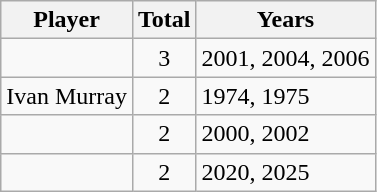<table class="wikitable sortable">
<tr>
<th>Player</th>
<th>Total</th>
<th>Years</th>
</tr>
<tr>
<td> </td>
<td align=center>3</td>
<td>2001, 2004, 2006</td>
</tr>
<tr>
<td> Ivan Murray</td>
<td align=center>2</td>
<td>1974, 1975</td>
</tr>
<tr>
<td> </td>
<td align=center>2</td>
<td>2000, 2002</td>
</tr>
<tr>
<td> </td>
<td align=center>2</td>
<td>2020, 2025</td>
</tr>
</table>
